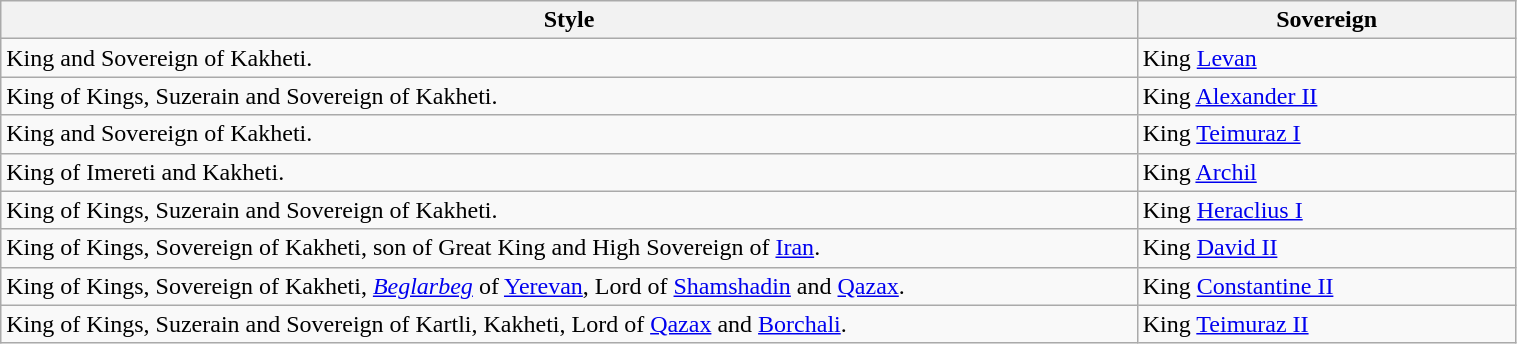<table class="wikitable" width="80%">
<tr>
<th width="60%">Style</th>
<th width="20%">Sovereign</th>
</tr>
<tr>
<td>King and Sovereign of Kakheti.</td>
<td>King <a href='#'>Levan</a></td>
</tr>
<tr>
<td>King of Kings, Suzerain and Sovereign of Kakheti.</td>
<td>King <a href='#'>Alexander II</a></td>
</tr>
<tr>
<td>King and Sovereign of Kakheti.</td>
<td>King <a href='#'>Teimuraz I</a></td>
</tr>
<tr>
<td>King of Imereti and Kakheti.</td>
<td>King <a href='#'>Archil</a></td>
</tr>
<tr>
<td>King of Kings, Suzerain and Sovereign of Kakheti.</td>
<td>King <a href='#'>Heraclius I</a></td>
</tr>
<tr>
<td>King of Kings, Sovereign of Kakheti, son of Great King and High Sovereign of <a href='#'>Iran</a>.</td>
<td>King <a href='#'>David II</a></td>
</tr>
<tr>
<td>King of Kings, Sovereign of Kakheti, <em><a href='#'>Beglarbeg</a></em> of <a href='#'>Yerevan</a>, Lord of <a href='#'>Shamshadin</a> and <a href='#'>Qazax</a>.</td>
<td>King <a href='#'>Constantine II</a></td>
</tr>
<tr>
<td>King of Kings, Suzerain and Sovereign of Kartli, Kakheti, Lord of <a href='#'>Qazax</a> and <a href='#'>Borchali</a>.</td>
<td>King <a href='#'>Teimuraz II</a></td>
</tr>
</table>
